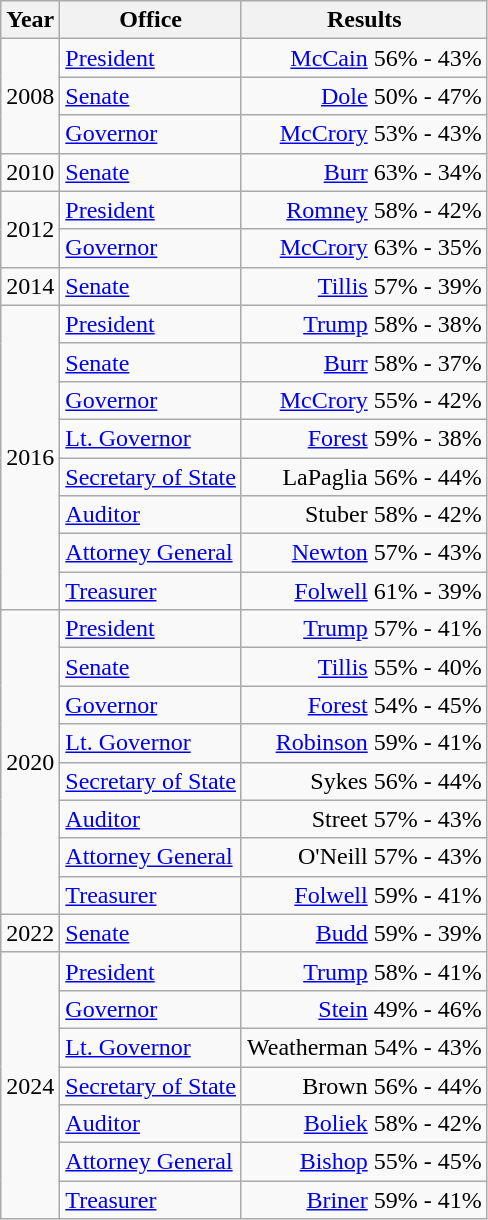<table class=wikitable>
<tr>
<th>Year</th>
<th>Office</th>
<th>Results</th>
</tr>
<tr>
<td rowspan=3>2008</td>
<td><a href='#'>President</a></td>
<td align="right" ><a href='#'>McCain</a> 56% - 43%</td>
</tr>
<tr>
<td><a href='#'>Senate</a></td>
<td align="right" ><a href='#'>Dole</a> 50% - 47%</td>
</tr>
<tr>
<td><a href='#'>Governor</a></td>
<td align="right" ><a href='#'>McCrory</a> 53% - 43%</td>
</tr>
<tr>
<td>2010</td>
<td><a href='#'>Senate</a></td>
<td align="right" ><a href='#'>Burr</a> 63% - 34%</td>
</tr>
<tr>
<td rowspan=2>2012</td>
<td><a href='#'>President</a></td>
<td align="right" ><a href='#'>Romney</a> 58% - 42%</td>
</tr>
<tr>
<td><a href='#'>Governor</a></td>
<td align="right" ><a href='#'>McCrory</a> 63% - 35%</td>
</tr>
<tr>
<td>2014</td>
<td><a href='#'>Senate</a></td>
<td align="right" ><a href='#'>Tillis</a> 57% - 39%</td>
</tr>
<tr>
<td rowspan=8>2016</td>
<td><a href='#'>President</a></td>
<td align="right" ><a href='#'>Trump</a> 58% - 38%</td>
</tr>
<tr>
<td><a href='#'>Senate</a></td>
<td align="right" ><a href='#'>Burr</a> 58% - 37%</td>
</tr>
<tr>
<td><a href='#'>Governor</a></td>
<td align="right" ><a href='#'>McCrory</a> 55% - 42%</td>
</tr>
<tr>
<td><a href='#'>Lt. Governor</a></td>
<td align="right" ><a href='#'>Forest</a> 59% - 38%</td>
</tr>
<tr>
<td><a href='#'>Secretary of State</a></td>
<td align="right" >LaPaglia 56% - 44%</td>
</tr>
<tr>
<td><a href='#'>Auditor</a></td>
<td align="right" >Stuber 58% - 42%</td>
</tr>
<tr>
<td><a href='#'>Attorney General</a></td>
<td align="right" ><a href='#'>Newton</a> 57% - 43%</td>
</tr>
<tr>
<td><a href='#'>Treasurer</a></td>
<td align="right" ><a href='#'>Folwell</a> 61% - 39%</td>
</tr>
<tr>
<td rowspan=8>2020</td>
<td><a href='#'>President</a></td>
<td align="right" ><a href='#'>Trump</a> 57% - 41%</td>
</tr>
<tr>
<td><a href='#'>Senate</a></td>
<td align="right" ><a href='#'>Tillis</a> 55% - 40%</td>
</tr>
<tr>
<td><a href='#'>Governor</a></td>
<td align="right" ><a href='#'>Forest</a> 54% - 45%</td>
</tr>
<tr>
<td><a href='#'>Lt. Governor</a></td>
<td align="right" ><a href='#'>Robinson</a> 59% - 41%</td>
</tr>
<tr>
<td><a href='#'>Secretary of State</a></td>
<td align="right" >Sykes 56% - 44%</td>
</tr>
<tr>
<td><a href='#'>Auditor</a></td>
<td align="right" >Street 57% - 43%</td>
</tr>
<tr>
<td><a href='#'>Attorney General</a></td>
<td align="right" >O'Neill 57% - 43%</td>
</tr>
<tr>
<td><a href='#'>Treasurer</a></td>
<td align="right" ><a href='#'>Folwell</a> 59% - 41%</td>
</tr>
<tr>
<td>2022</td>
<td><a href='#'>Senate</a></td>
<td align="right" ><a href='#'>Budd</a> 59% - 39%</td>
</tr>
<tr>
<td rowspan=7>2024</td>
<td><a href='#'>President</a></td>
<td align="right" ><a href='#'>Trump</a> 58% - 41%</td>
</tr>
<tr>
<td><a href='#'>Governor</a></td>
<td align="right" ><a href='#'>Stein</a> 49% - 46%</td>
</tr>
<tr>
<td><a href='#'>Lt. Governor</a></td>
<td align="right" >Weatherman 54% - 43%</td>
</tr>
<tr>
<td><a href='#'>Secretary of State</a></td>
<td align="right" >Brown 56% - 44%</td>
</tr>
<tr>
<td><a href='#'>Auditor</a></td>
<td align="right" ><a href='#'>Boliek</a> 58% - 42%</td>
</tr>
<tr>
<td><a href='#'>Attorney General</a></td>
<td align="right" ><a href='#'>Bishop</a> 55% - 45%</td>
</tr>
<tr>
<td><a href='#'>Treasurer</a></td>
<td align="right" ><a href='#'>Briner</a> 59% - 41%</td>
</tr>
</table>
